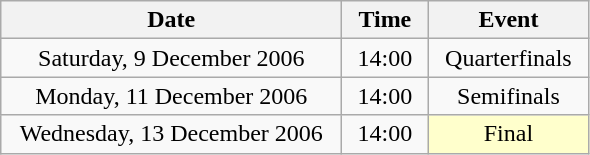<table class = "wikitable" style="text-align:center;">
<tr>
<th width=220>Date</th>
<th width=50>Time</th>
<th width=100>Event</th>
</tr>
<tr>
<td>Saturday, 9 December 2006</td>
<td>14:00</td>
<td>Quarterfinals</td>
</tr>
<tr>
<td>Monday, 11 December 2006</td>
<td>14:00</td>
<td>Semifinals</td>
</tr>
<tr>
<td>Wednesday, 13 December 2006</td>
<td>14:00</td>
<td bgcolor=ffffcc>Final</td>
</tr>
</table>
